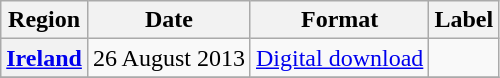<table class="wikitable sortable plainrowheaders" style="text-align:center">
<tr>
<th>Region</th>
<th>Date</th>
<th>Format</th>
<th>Label</th>
</tr>
<tr>
<th scope="row"><a href='#'>Ireland</a></th>
<td>26 August 2013</td>
<td><a href='#'>Digital download</a></td>
<td></td>
</tr>
<tr>
</tr>
</table>
